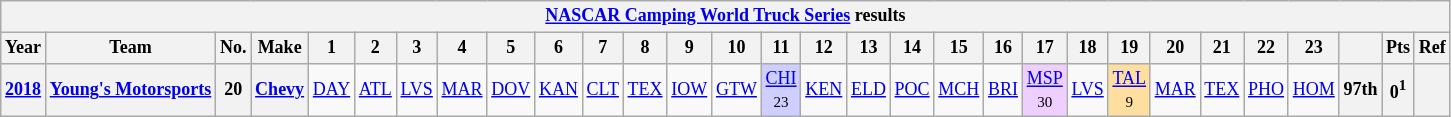<table class="wikitable" style="text-align:center; font-size:75%">
<tr>
<th colspan=45><a href='#'>NASCAR Camping World Truck Series</a> results</th>
</tr>
<tr>
<th>Year</th>
<th>Team</th>
<th>No.</th>
<th>Make</th>
<th>1</th>
<th>2</th>
<th>3</th>
<th>4</th>
<th>5</th>
<th>6</th>
<th>7</th>
<th>8</th>
<th>9</th>
<th>10</th>
<th>11</th>
<th>12</th>
<th>13</th>
<th>14</th>
<th>15</th>
<th>16</th>
<th>17</th>
<th>18</th>
<th>19</th>
<th>20</th>
<th>21</th>
<th>22</th>
<th>23</th>
<th></th>
<th>Pts</th>
<th>Ref</th>
</tr>
<tr>
<th><a href='#'>2018</a></th>
<th><a href='#'>Young's Motorsports</a></th>
<th>20</th>
<th><a href='#'>Chevy</a></th>
<td><a href='#'>DAY</a></td>
<td><a href='#'>ATL</a></td>
<td><a href='#'>LVS</a></td>
<td><a href='#'>MAR</a></td>
<td><a href='#'>DOV</a></td>
<td><a href='#'>KAN</a></td>
<td><a href='#'>CLT</a></td>
<td><a href='#'>TEX</a></td>
<td><a href='#'>IOW</a></td>
<td><a href='#'>GTW</a></td>
<td style="background:#CFCFFF;"><a href='#'>CHI</a><br><small>23</small></td>
<td><a href='#'>KEN</a></td>
<td><a href='#'>ELD</a></td>
<td><a href='#'>POC</a></td>
<td><a href='#'>MCH</a></td>
<td><a href='#'>BRI</a></td>
<td style="background:#EFCFFF;"><a href='#'>MSP</a><br><small>30</small></td>
<td><a href='#'>LVS</a></td>
<td style="background:#FFDF9F;"><a href='#'>TAL</a><br><small>9</small></td>
<td><a href='#'>MAR</a></td>
<td><a href='#'>TEX</a></td>
<td><a href='#'>PHO</a></td>
<td><a href='#'>HOM</a></td>
<th>97th</th>
<th>0<sup>1</sup></th>
<th></th>
</tr>
</table>
